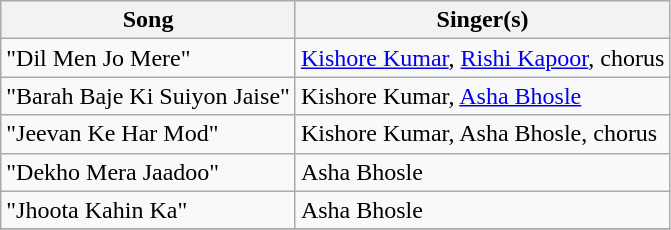<table class="wikitable">
<tr>
<th>Song</th>
<th>Singer(s)</th>
</tr>
<tr>
<td>"Dil Men Jo Mere"</td>
<td><a href='#'>Kishore Kumar</a>, <a href='#'>Rishi Kapoor</a>, chorus</td>
</tr>
<tr>
<td>"Barah Baje Ki Suiyon Jaise"</td>
<td>Kishore Kumar, <a href='#'>Asha Bhosle</a></td>
</tr>
<tr>
<td>"Jeevan Ke Har Mod"</td>
<td>Kishore Kumar, Asha Bhosle, chorus</td>
</tr>
<tr>
<td>"Dekho Mera Jaadoo"</td>
<td>Asha Bhosle</td>
</tr>
<tr>
<td>"Jhoota Kahin Ka"</td>
<td>Asha Bhosle</td>
</tr>
<tr>
</tr>
</table>
